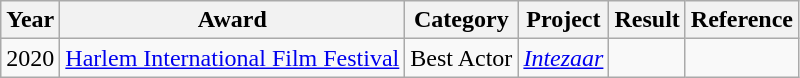<table class="wikitable">
<tr>
<th>Year</th>
<th>Award</th>
<th>Category</th>
<th>Project</th>
<th>Result</th>
<th>Reference</th>
</tr>
<tr>
<td>2020</td>
<td><a href='#'>Harlem International Film Festival</a></td>
<td>Best Actor</td>
<td><em><a href='#'>Intezaar</a></em></td>
<td></td>
<td></td>
</tr>
</table>
